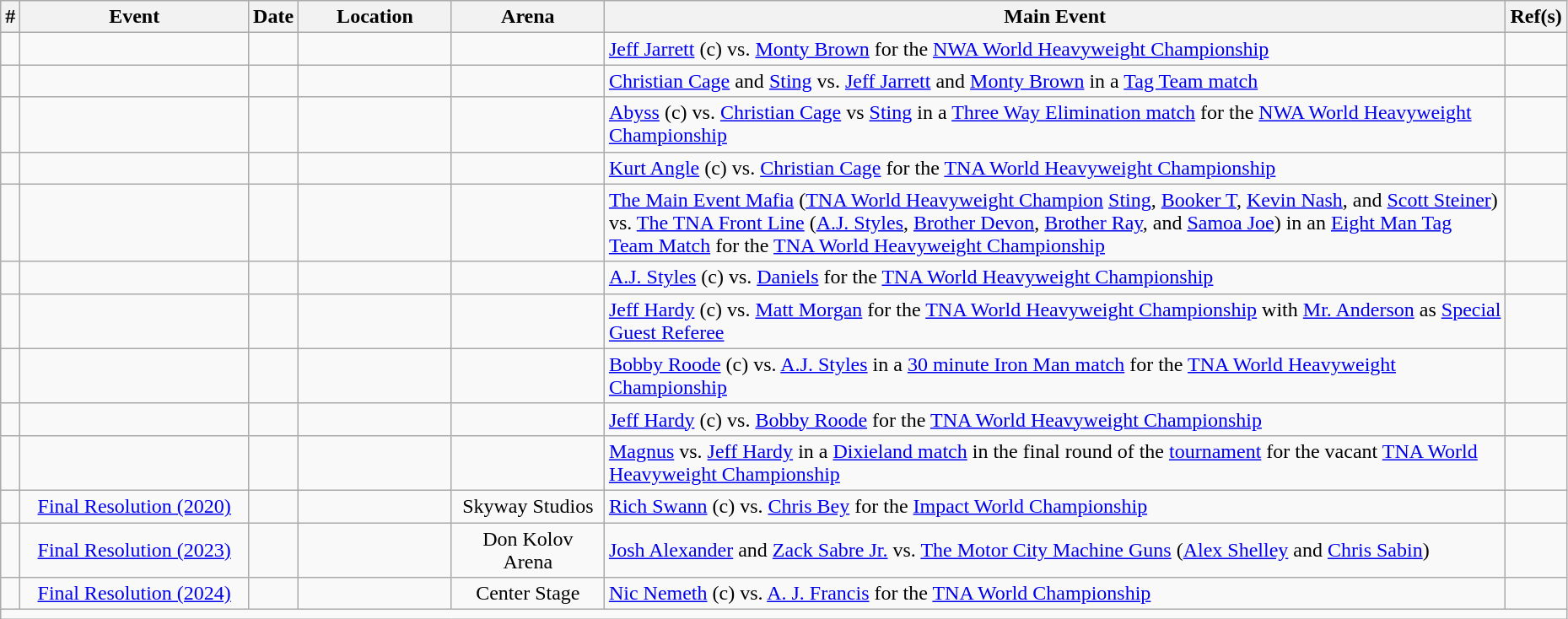<table class="wikitable sortable" width=98% style="text-align:center;">
<tr>
<th width=0%>#</th>
<th width=15%>Event</th>
<th width=0%>Date</th>
<th width=10%>Location</th>
<th width=10%>Arena</th>
<th width=60% class="unsortable">Main Event</th>
<th width=0% class="unsortable">Ref(s)</th>
</tr>
<tr>
<td></td>
<td></td>
<td></td>
<td></td>
<td></td>
<td align="left"><a href='#'>Jeff Jarrett</a> (c) vs. <a href='#'>Monty Brown</a> for the <a href='#'>NWA World Heavyweight Championship</a></td>
<td align="center"></td>
</tr>
<tr>
<td></td>
<td></td>
<td></td>
<td></td>
<td></td>
<td align="left"><a href='#'>Christian Cage</a> and <a href='#'>Sting</a> vs. <a href='#'>Jeff Jarrett</a> and <a href='#'>Monty Brown</a> in a <a href='#'>Tag Team match</a></td>
<td align="center"></td>
</tr>
<tr>
<td></td>
<td></td>
<td></td>
<td></td>
<td></td>
<td align="left"><a href='#'>Abyss</a> (c) vs. <a href='#'>Christian Cage</a> vs <a href='#'>Sting</a> in a <a href='#'>Three Way Elimination match</a> for the <a href='#'>NWA World Heavyweight Championship</a></td>
<td align="center"></td>
</tr>
<tr>
<td></td>
<td></td>
<td></td>
<td></td>
<td></td>
<td align="left"><a href='#'>Kurt Angle</a> (c) vs. <a href='#'>Christian Cage</a> for the <a href='#'>TNA World Heavyweight Championship</a></td>
<td align="center"></td>
</tr>
<tr>
<td></td>
<td></td>
<td></td>
<td></td>
<td></td>
<td align="left"><a href='#'>The Main Event Mafia</a> (<a href='#'>TNA World Heavyweight Champion</a> <a href='#'>Sting</a>, <a href='#'>Booker T</a>, <a href='#'>Kevin Nash</a>, and <a href='#'>Scott Steiner</a>) vs. <a href='#'>The TNA Front Line</a> (<a href='#'>A.J. Styles</a>, <a href='#'>Brother Devon</a>, <a href='#'>Brother Ray</a>, and <a href='#'>Samoa Joe</a>) in an <a href='#'>Eight Man Tag Team Match</a> for the <a href='#'>TNA World Heavyweight Championship</a></td>
<td align="center"></td>
</tr>
<tr>
<td></td>
<td></td>
<td></td>
<td></td>
<td></td>
<td align="left"><a href='#'>A.J. Styles</a> (c) vs. <a href='#'>Daniels</a> for the <a href='#'>TNA World Heavyweight Championship</a></td>
<td align="center"></td>
</tr>
<tr>
<td></td>
<td></td>
<td></td>
<td></td>
<td></td>
<td align="left"><a href='#'>Jeff Hardy</a> (c) vs. <a href='#'>Matt Morgan</a> for the <a href='#'>TNA World Heavyweight Championship</a> with <a href='#'>Mr. Anderson</a> as <a href='#'>Special Guest Referee</a></td>
<td align="center"></td>
</tr>
<tr>
<td></td>
<td></td>
<td></td>
<td></td>
<td></td>
<td align="left"><a href='#'>Bobby Roode</a> (c) vs. <a href='#'>A.J. Styles</a> in a <a href='#'>30 minute Iron Man match</a> for the <a href='#'>TNA World Heavyweight Championship</a></td>
<td align="center"></td>
</tr>
<tr>
<td></td>
<td></td>
<td></td>
<td></td>
<td></td>
<td align="left"><a href='#'>Jeff Hardy</a> (c) vs. <a href='#'>Bobby Roode</a> for the <a href='#'>TNA World Heavyweight Championship</a></td>
<td align="center"></td>
</tr>
<tr>
<td></td>
<td></td>
<td></td>
<td></td>
<td></td>
<td align="left"><a href='#'>Magnus</a> vs. <a href='#'>Jeff Hardy</a> in a <a href='#'>Dixieland match</a> in the final round of the <a href='#'>tournament</a> for the vacant <a href='#'>TNA World Heavyweight Championship</a></td>
<td></td>
</tr>
<tr>
<td></td>
<td><a href='#'>Final Resolution (2020)</a></td>
<td></td>
<td></td>
<td>Skyway Studios</td>
<td align="left"><a href='#'>Rich Swann</a> (c) vs. <a href='#'>Chris Bey</a> for the <a href='#'>Impact World Championship</a></td>
<td align="center"></td>
</tr>
<tr>
<td></td>
<td><a href='#'>Final Resolution (2023)</a></td>
<td></td>
<td></td>
<td>Don Kolov Arena</td>
<td align="left"><a href='#'>Josh Alexander</a> and <a href='#'>Zack Sabre Jr.</a> vs. <a href='#'>The Motor City Machine Guns</a> (<a href='#'>Alex Shelley</a> and <a href='#'>Chris Sabin</a>)</td>
<td align="center"></td>
</tr>
<tr>
<td></td>
<td><a href='#'>Final Resolution (2024)</a></td>
<td></td>
<td></td>
<td>Center Stage</td>
<td align="left"><a href='#'>Nic Nemeth</a> (c) vs. <a href='#'>A. J. Francis</a> for the <a href='#'>TNA World Championship</a></td>
<td align="center"></td>
</tr>
<tr>
<td colspan="7"></td>
</tr>
</table>
